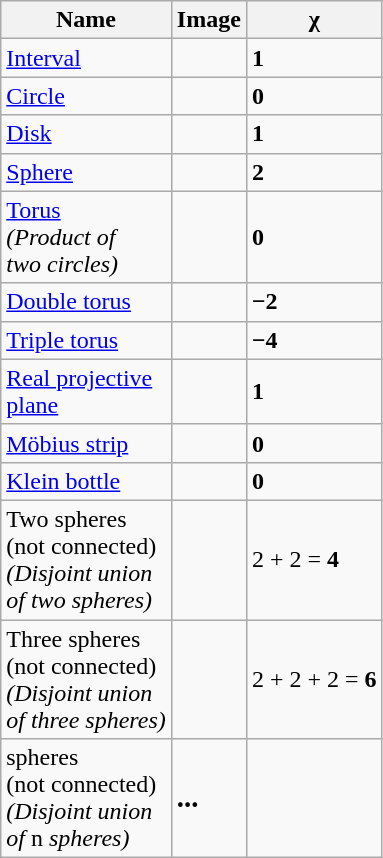<table class="wikitable">
<tr>
<th>Name</th>
<th>Image</th>
<th><abbr><strong>χ</strong></abbr></th>
</tr>
<tr>
<td><a href='#'>Interval</a></td>
<td></td>
<td><strong>1</strong></td>
</tr>
<tr>
<td><a href='#'>Circle</a></td>
<td></td>
<td><strong>0</strong></td>
</tr>
<tr>
<td><a href='#'>Disk</a></td>
<td></td>
<td><strong>1</strong></td>
</tr>
<tr>
<td><a href='#'>Sphere</a></td>
<td></td>
<td><strong>2</strong></td>
</tr>
<tr>
<td><a href='#'>Torus</a> <br><em>(Product of<br>two circles)</em></td>
<td></td>
<td><strong>0</strong></td>
</tr>
<tr>
<td><a href='#'>Double torus</a></td>
<td></td>
<td><strong>−2</strong></td>
</tr>
<tr>
<td><a href='#'>Triple torus</a></td>
<td></td>
<td><strong>−4</strong></td>
</tr>
<tr>
<td><a href='#'>Real projective<br>plane</a></td>
<td></td>
<td><strong>1</strong></td>
</tr>
<tr>
<td><a href='#'>Möbius strip</a></td>
<td></td>
<td><strong>0</strong></td>
</tr>
<tr>
<td><a href='#'>Klein bottle</a></td>
<td></td>
<td><strong>0</strong></td>
</tr>
<tr>
<td>Two spheres<br>(not connected) <br><em>(Disjoint union<br>of two spheres)</em></td>
<td></td>
<td>2 + 2 = <strong>4</strong></td>
</tr>
<tr>
<td>Three spheres<br>(not connected) <br><em>(Disjoint union<br>of three spheres)</em></td>
<td></td>
<td>2 + 2 + 2 = <strong>6</strong></td>
</tr>
<tr>
<td> spheres<br>(not connected) <br><em>(Disjoint union<br>of </em>n<em> spheres)</em></td>
<td><strong><big> ...</big></strong></td>
<td></td>
</tr>
</table>
